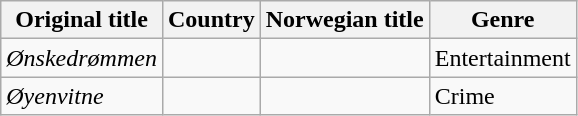<table class="wikitable sortable">
<tr>
<th>Original title</th>
<th>Country</th>
<th>Norwegian title</th>
<th>Genre</th>
</tr>
<tr>
<td><em>Ønskedrømmen</em></td>
<td></td>
<td></td>
<td>Entertainment</td>
</tr>
<tr>
<td><em>Øyenvitne</em></td>
<td></td>
<td></td>
<td>Crime</td>
</tr>
</table>
